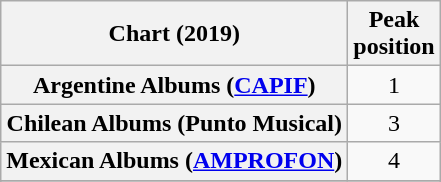<table class="wikitable sortable plainrowheaders" style="text-align:center">
<tr>
<th scope="col">Chart (2019)</th>
<th scope="col">Peak<br>position</th>
</tr>
<tr>
<th scope="row">Argentine Albums (<a href='#'>CAPIF</a>)</th>
<td>1</td>
</tr>
<tr>
<th scope="row">Chilean Albums (Punto Musical)</th>
<td>3</td>
</tr>
<tr>
<th scope="row">Mexican Albums (<a href='#'>AMPROFON</a>)</th>
<td>4</td>
</tr>
<tr>
</tr>
<tr>
</tr>
<tr>
</tr>
</table>
